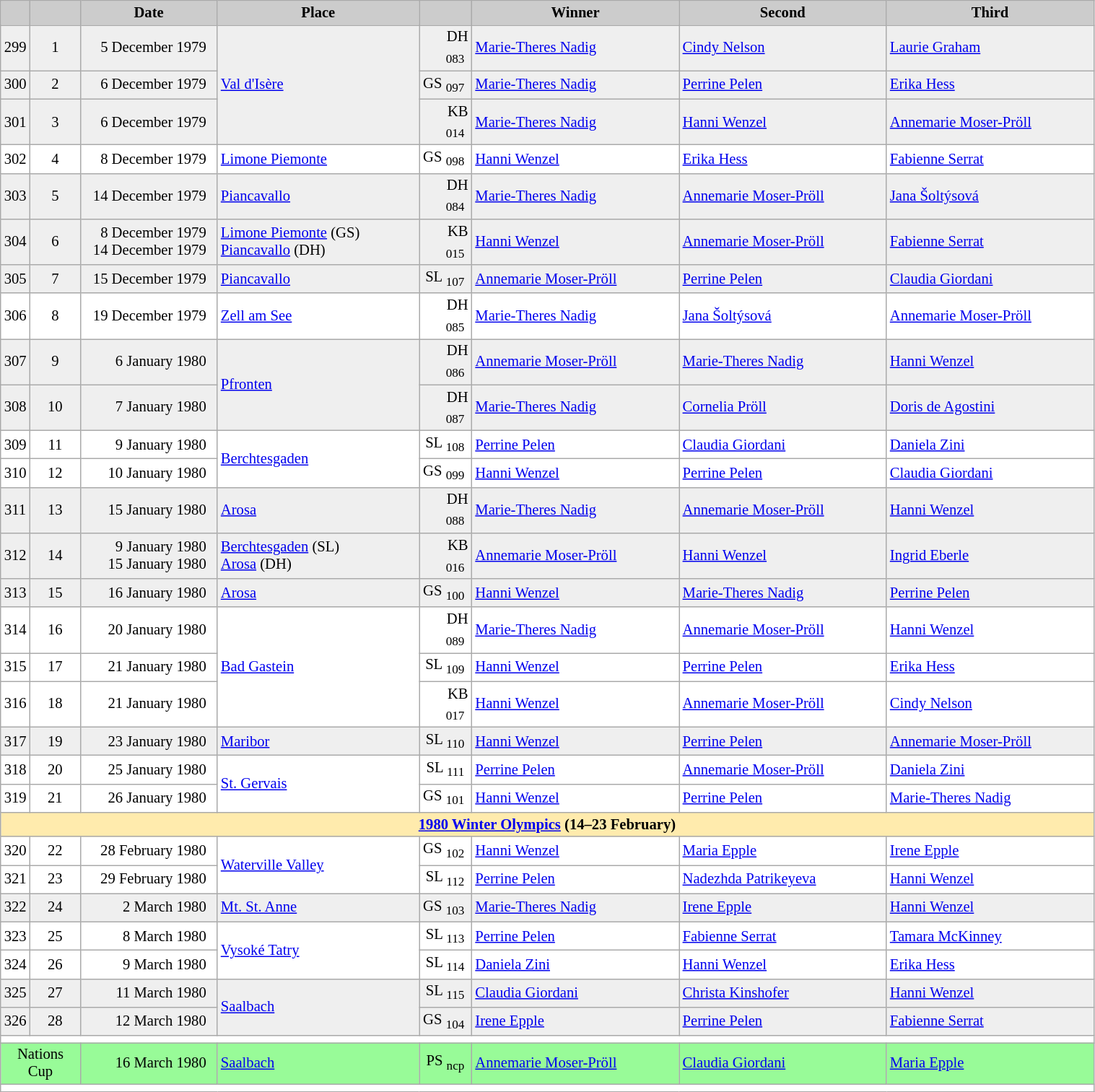<table class="wikitable plainrowheaders" style="background:#fff; font-size:86%; line-height:16px; border:grey solid 1px; border-collapse:collapse;">
<tr style="background:#ccc; text-align:center;">
<td align="center" width="13"></td>
<td align="center" width="40"></td>
<td align="center" width="120"><strong>Date</strong></td>
<td align="center" width="180"><strong>Place</strong></td>
<td align="center" width="42"></td>
<td align="center" width="185"><strong>Winner</strong></td>
<td align="center" width="185"><strong>Second</strong></td>
<td align="center" width="185"><strong>Third</strong></td>
</tr>
<tr bgcolor="#EFEFEF">
<td align=center>299</td>
<td align=center>1</td>
<td align=right>5 December 1979  </td>
<td rowspan=3> <a href='#'>Val d'Isère</a></td>
<td align=right>DH <sub>083</sub> </td>
<td> <a href='#'>Marie-Theres Nadig</a></td>
<td> <a href='#'>Cindy Nelson</a></td>
<td> <a href='#'>Laurie Graham</a></td>
</tr>
<tr bgcolor="#EFEFEF">
<td align=center>300</td>
<td align=center>2</td>
<td align=right>6 December 1979  </td>
<td align=right>GS <sub>097</sub> </td>
<td> <a href='#'>Marie-Theres Nadig</a></td>
<td> <a href='#'>Perrine Pelen</a></td>
<td> <a href='#'>Erika Hess</a></td>
</tr>
<tr bgcolor="#EFEFEF">
<td align=center>301</td>
<td align=center>3</td>
<td align=right>6 December 1979  </td>
<td align=right>KB <sub>014</sub> </td>
<td> <a href='#'>Marie-Theres Nadig</a></td>
<td> <a href='#'>Hanni Wenzel</a></td>
<td> <a href='#'>Annemarie Moser-Pröll</a></td>
</tr>
<tr>
<td align=center>302</td>
<td align=center>4</td>
<td align=right>8 December 1979  </td>
<td> <a href='#'>Limone Piemonte</a></td>
<td align=right>GS <sub>098</sub> </td>
<td> <a href='#'>Hanni Wenzel</a></td>
<td> <a href='#'>Erika Hess</a></td>
<td> <a href='#'>Fabienne Serrat</a></td>
</tr>
<tr bgcolor="#EFEFEF">
<td align=center>303</td>
<td align=center>5</td>
<td align=right>14 December 1979  </td>
<td> <a href='#'>Piancavallo</a></td>
<td align=right>DH <sub>084</sub> </td>
<td> <a href='#'>Marie-Theres Nadig</a></td>
<td> <a href='#'>Annemarie Moser-Pröll</a></td>
<td> <a href='#'>Jana Šoltýsová</a></td>
</tr>
<tr bgcolor="#EFEFEF">
<td align=center>304</td>
<td align=center>6</td>
<td align=right>8 December 1979  <br>14 December 1979  </td>
<td> <a href='#'>Limone Piemonte</a> (GS)<br> <a href='#'>Piancavallo</a> (DH)</td>
<td align=right>KB <sub>015</sub> </td>
<td> <a href='#'>Hanni Wenzel</a></td>
<td> <a href='#'>Annemarie Moser-Pröll</a></td>
<td> <a href='#'>Fabienne Serrat</a></td>
</tr>
<tr bgcolor="#EFEFEF">
<td align=center>305</td>
<td align=center>7</td>
<td align=right>15 December 1979  </td>
<td> <a href='#'>Piancavallo</a></td>
<td align=right>SL <sub>107</sub> </td>
<td> <a href='#'>Annemarie Moser-Pröll</a></td>
<td> <a href='#'>Perrine Pelen</a></td>
<td> <a href='#'>Claudia Giordani</a></td>
</tr>
<tr>
<td align=center>306</td>
<td align=center>8</td>
<td align=right>19 December 1979  </td>
<td> <a href='#'>Zell am See</a></td>
<td align=right>DH <sub>085</sub> </td>
<td> <a href='#'>Marie-Theres Nadig</a></td>
<td> <a href='#'>Jana Šoltýsová</a></td>
<td> <a href='#'>Annemarie Moser-Pröll</a></td>
</tr>
<tr bgcolor="#EFEFEF">
<td align=center>307</td>
<td align=center>9</td>
<td align=right>6 January 1980  </td>
<td rowspan=2> <a href='#'>Pfronten</a></td>
<td align=right>DH <sub>086</sub> </td>
<td> <a href='#'>Annemarie Moser-Pröll</a></td>
<td> <a href='#'>Marie-Theres Nadig</a></td>
<td> <a href='#'>Hanni Wenzel</a></td>
</tr>
<tr bgcolor="#EFEFEF" align="left">
<td align=center>308</td>
<td align=center>10</td>
<td align=right>7 January 1980  </td>
<td align=right>DH <sub>087</sub> </td>
<td> <a href='#'>Marie-Theres Nadig</a></td>
<td> <a href='#'>Cornelia Pröll</a></td>
<td> <a href='#'>Doris de Agostini</a></td>
</tr>
<tr>
<td align=center>309</td>
<td align=center>11</td>
<td align=right>9 January 1980  </td>
<td rowspan=2> <a href='#'>Berchtesgaden</a></td>
<td align=right>SL <sub>108</sub> </td>
<td> <a href='#'>Perrine Pelen</a></td>
<td> <a href='#'>Claudia Giordani</a></td>
<td> <a href='#'>Daniela Zini</a></td>
</tr>
<tr>
<td align=center>310</td>
<td align=center>12</td>
<td align=right>10 January 1980  </td>
<td align=right>GS <sub>099</sub> </td>
<td> <a href='#'>Hanni Wenzel</a></td>
<td> <a href='#'>Perrine Pelen</a></td>
<td> <a href='#'>Claudia Giordani</a></td>
</tr>
<tr bgcolor="#EFEFEF">
<td align=center>311</td>
<td align=center>13</td>
<td align=right>15 January 1980  </td>
<td> <a href='#'>Arosa</a></td>
<td align=right>DH <sub>088</sub> </td>
<td> <a href='#'>Marie-Theres Nadig</a></td>
<td> <a href='#'>Annemarie Moser-Pröll</a></td>
<td> <a href='#'>Hanni Wenzel</a></td>
</tr>
<tr bgcolor="#EFEFEF">
<td align=center>312</td>
<td align=center>14</td>
<td align=right>9 January 1980  <br>15 January 1980  </td>
<td> <a href='#'>Berchtesgaden</a> (SL)<br> <a href='#'>Arosa</a> (DH)</td>
<td align=right>KB <sub>016</sub> </td>
<td> <a href='#'>Annemarie Moser-Pröll</a></td>
<td> <a href='#'>Hanni Wenzel</a></td>
<td> <a href='#'>Ingrid Eberle</a></td>
</tr>
<tr bgcolor="#EFEFEF">
<td align=center>313</td>
<td align=center>15</td>
<td align=right>16 January 1980  </td>
<td> <a href='#'>Arosa</a></td>
<td align=right>GS <sub>100</sub> </td>
<td> <a href='#'>Hanni Wenzel</a></td>
<td> <a href='#'>Marie-Theres Nadig</a></td>
<td> <a href='#'>Perrine Pelen</a></td>
</tr>
<tr>
<td align=center>314</td>
<td align=center>16</td>
<td align=right>20 January 1980  </td>
<td rowspan=3> <a href='#'>Bad Gastein</a></td>
<td align=right>DH <sub>089</sub> </td>
<td> <a href='#'>Marie-Theres Nadig</a></td>
<td> <a href='#'>Annemarie Moser-Pröll</a></td>
<td> <a href='#'>Hanni Wenzel</a></td>
</tr>
<tr>
<td align=center>315</td>
<td align=center>17</td>
<td align=right>21 January 1980  </td>
<td align=right>SL <sub>109</sub> </td>
<td> <a href='#'>Hanni Wenzel</a></td>
<td> <a href='#'>Perrine Pelen</a></td>
<td> <a href='#'>Erika Hess</a></td>
</tr>
<tr>
<td align=center>316</td>
<td align=center>18</td>
<td align=right>21 January 1980  </td>
<td align=right>KB <sub>017</sub> </td>
<td> <a href='#'>Hanni Wenzel</a></td>
<td> <a href='#'>Annemarie Moser-Pröll</a></td>
<td> <a href='#'>Cindy Nelson</a></td>
</tr>
<tr bgcolor="#EFEFEF">
<td align=center>317</td>
<td align=center>19</td>
<td align=right>23 January 1980  </td>
<td> <a href='#'>Maribor</a></td>
<td align=right>SL <sub>110</sub> </td>
<td> <a href='#'>Hanni Wenzel</a></td>
<td> <a href='#'>Perrine Pelen</a></td>
<td> <a href='#'>Annemarie Moser-Pröll</a></td>
</tr>
<tr>
<td align=center>318</td>
<td align=center>20</td>
<td align=right>25 January 1980  </td>
<td rowspan=2> <a href='#'>St. Gervais</a></td>
<td align=right>SL <sub>111</sub> </td>
<td> <a href='#'>Perrine Pelen</a></td>
<td> <a href='#'>Annemarie Moser-Pröll</a></td>
<td> <a href='#'>Daniela Zini</a></td>
</tr>
<tr>
<td align=center>319</td>
<td align=center>21</td>
<td align=right>26 January 1980  </td>
<td align=right>GS <sub>101</sub> </td>
<td> <a href='#'>Hanni Wenzel</a></td>
<td> <a href='#'>Perrine Pelen</a></td>
<td> <a href='#'>Marie-Theres Nadig</a></td>
</tr>
<tr style="background:#FFEBAD">
<td colspan="8" style="text-align:center;"><strong><a href='#'>1980 Winter Olympics</a> (14–23 February)</strong></td>
</tr>
<tr>
<td align=center>320</td>
<td align=center>22</td>
<td align=right>28 February 1980  </td>
<td rowspan=2> <a href='#'>Waterville Valley</a></td>
<td align=right>GS <sub>102</sub> </td>
<td> <a href='#'>Hanni Wenzel</a></td>
<td> <a href='#'>Maria Epple</a></td>
<td> <a href='#'>Irene Epple</a></td>
</tr>
<tr>
<td align=center>321</td>
<td align=center>23</td>
<td align=right>29 February 1980  </td>
<td align=right>SL <sub>112</sub> </td>
<td> <a href='#'>Perrine Pelen</a></td>
<td> <a href='#'>Nadezhda Patrikeyeva</a></td>
<td> <a href='#'>Hanni Wenzel</a></td>
</tr>
<tr bgcolor="#EFEFEF">
<td align=center>322</td>
<td align=center>24</td>
<td align=right>2 March 1980  </td>
<td> <a href='#'>Mt. St. Anne</a></td>
<td align=right>GS <sub>103</sub> </td>
<td> <a href='#'>Marie-Theres Nadig</a></td>
<td> <a href='#'>Irene Epple</a></td>
<td> <a href='#'>Hanni Wenzel</a></td>
</tr>
<tr>
<td align=center>323</td>
<td align=center>25</td>
<td align=right>8 March 1980  </td>
<td rowspan=2> <a href='#'>Vysoké Tatry</a></td>
<td align=right>SL <sub>113</sub> </td>
<td> <a href='#'>Perrine Pelen</a></td>
<td> <a href='#'>Fabienne Serrat</a></td>
<td> <a href='#'>Tamara McKinney</a></td>
</tr>
<tr>
<td align=center>324</td>
<td align=center>26</td>
<td align=right>9 March 1980  </td>
<td align=right>SL <sub>114</sub> </td>
<td> <a href='#'>Daniela Zini</a></td>
<td> <a href='#'>Hanni Wenzel</a></td>
<td> <a href='#'>Erika Hess</a></td>
</tr>
<tr bgcolor="#EFEFEF">
<td align=center>325</td>
<td align=center>27</td>
<td align=right>11 March 1980  </td>
<td rowspan=2> <a href='#'>Saalbach</a></td>
<td align=right>SL <sub>115</sub> </td>
<td> <a href='#'>Claudia Giordani</a></td>
<td> <a href='#'>Christa Kinshofer</a></td>
<td> <a href='#'>Hanni Wenzel</a></td>
</tr>
<tr bgcolor="#EFEFEF">
<td align=center>326</td>
<td align=center>28</td>
<td align=right>12 March 1980  </td>
<td align=right>GS <sub>104</sub> </td>
<td> <a href='#'>Irene Epple</a></td>
<td> <a href='#'>Perrine Pelen</a></td>
<td> <a href='#'>Fabienne Serrat</a></td>
</tr>
<tr>
<td colspan=8></td>
</tr>
<tr bgcolor=#98FB98>
<td colspan=2 align=center>Nations Cup</td>
<td align=right>16 March 1980  </td>
<td> <a href='#'>Saalbach</a></td>
<td align=right>PS <sub>ncp</sub> </td>
<td> <a href='#'>Annemarie Moser-Pröll</a></td>
<td> <a href='#'>Claudia Giordani</a></td>
<td> <a href='#'>Maria Epple</a></td>
</tr>
<tr>
<td colspan=8></td>
</tr>
</table>
